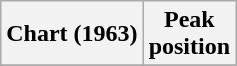<table class="wikitable plainrowheaders" style="text-align:center">
<tr>
<th scope="col">Chart (1963)</th>
<th scope="col">Peak<br>position</th>
</tr>
<tr>
</tr>
</table>
